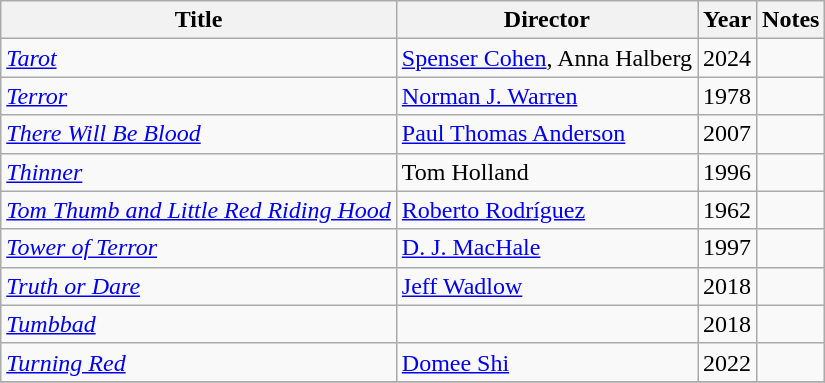<table class="wikitable">
<tr>
<th>Title</th>
<th>Director</th>
<th>Year</th>
<th>Notes</th>
</tr>
<tr>
<td><em><a href='#'>Tarot</a></em></td>
<td><a href='#'>Spenser Cohen</a>, Anna Halberg</td>
<td>2024</td>
<td></td>
</tr>
<tr>
<td><em><a href='#'>Terror</a></em></td>
<td><a href='#'>Norman J. Warren</a></td>
<td>1978</td>
<td></td>
</tr>
<tr>
<td><em><a href='#'>There Will Be Blood</a></em></td>
<td><a href='#'>Paul Thomas Anderson</a></td>
<td>2007</td>
<td></td>
</tr>
<tr>
<td><em><a href='#'>Thinner</a></em></td>
<td>Tom Holland</td>
<td>1996</td>
<td></td>
</tr>
<tr>
<td><em><a href='#'>Tom Thumb and Little Red Riding Hood</a></em></td>
<td><a href='#'>Roberto Rodríguez</a></td>
<td>1962</td>
<td></td>
</tr>
<tr>
<td><em><a href='#'>Tower of Terror</a></em></td>
<td><a href='#'>D. J. MacHale</a></td>
<td>1997</td>
<td></td>
</tr>
<tr>
<td><em><a href='#'>Truth or Dare</a></em></td>
<td><a href='#'>Jeff Wadlow</a></td>
<td>2018</td>
<td></td>
</tr>
<tr>
<td><em><a href='#'>Tumbbad</a></em></td>
<td></td>
<td>2018</td>
<td></td>
</tr>
<tr>
<td><em><a href='#'>Turning Red</a></em></td>
<td><a href='#'>Domee Shi</a></td>
<td>2022</td>
<td></td>
</tr>
<tr>
</tr>
</table>
